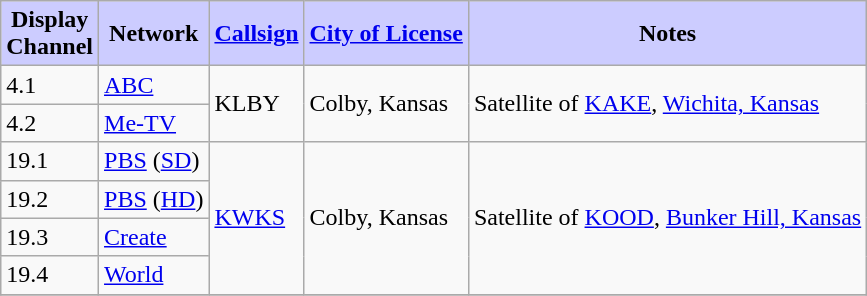<table class="wikitable">
<tr>
<th style="background:#ccccff;"><strong>Display<br>Channel</strong></th>
<th style="background:#ccccff;"><strong>Network</strong></th>
<th style="background:#ccccff;"><strong><a href='#'>Callsign</a></strong></th>
<th style="background:#ccccff;"><strong><a href='#'>City of License</a></strong></th>
<th style="background:#ccccff;"><strong>Notes</strong></th>
</tr>
<tr>
<td rowspan=1>4.1</td>
<td rowspan=1><a href='#'>ABC</a></td>
<td rowspan=2>KLBY</td>
<td rowspan=2>Colby, Kansas</td>
<td rowspan=2>Satellite of <a href='#'>KAKE</a>, <a href='#'>Wichita, Kansas</a></td>
</tr>
<tr>
<td>4.2</td>
<td><a href='#'>Me-TV</a></td>
</tr>
<tr>
<td rowspan=1>19.1</td>
<td rowspan=1><a href='#'>PBS</a> (<a href='#'>SD</a>)</td>
<td rowspan=4><a href='#'>KWKS</a></td>
<td rowspan=4>Colby, Kansas</td>
<td rowspan=4>Satellite of <a href='#'>KOOD</a>, <a href='#'>Bunker Hill, Kansas</a></td>
</tr>
<tr>
<td>19.2</td>
<td><a href='#'>PBS</a> (<a href='#'>HD</a>)</td>
</tr>
<tr>
<td>19.3</td>
<td><a href='#'>Create</a></td>
</tr>
<tr>
<td>19.4</td>
<td><a href='#'>World</a></td>
</tr>
<tr>
</tr>
</table>
